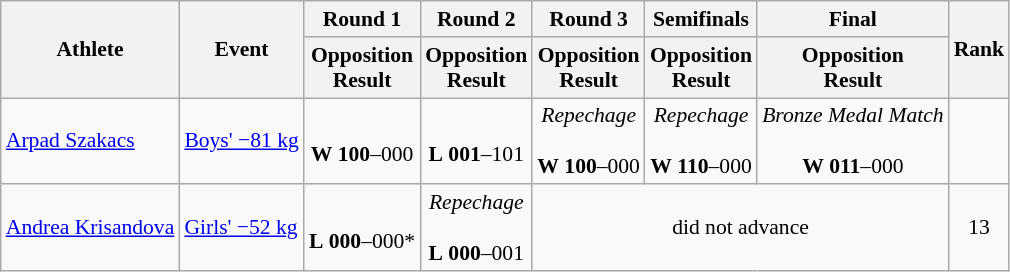<table class="wikitable" style="font-size:90%;">
<tr>
<th rowspan=2>Athlete</th>
<th rowspan=2>Event</th>
<th>Round 1</th>
<th>Round 2</th>
<th>Round 3</th>
<th>Semifinals</th>
<th>Final</th>
<th rowspan=2>Rank</th>
</tr>
<tr>
<th>Opposition<br>Result</th>
<th>Opposition<br>Result</th>
<th>Opposition<br>Result</th>
<th>Opposition<br>Result</th>
<th>Opposition<br>Result</th>
</tr>
<tr>
<td><a href='#'>Arpad Szakacs</a></td>
<td><a href='#'>Boys' −81 kg</a></td>
<td align=center> <br> <strong>W</strong> <strong>100</strong>–000</td>
<td align=center> <br> <strong>L</strong> <strong>001</strong>–101</td>
<td align=center><em>Repechage</em><br> <br> <strong>W</strong> <strong>100</strong>–000</td>
<td align=center><em>Repechage</em><br> <br> <strong>W</strong> <strong>110</strong>–000</td>
<td align=center><em>Bronze Medal Match</em><br> <br> <strong>W</strong> <strong>011</strong>–000</td>
<td align=center></td>
</tr>
<tr>
<td><a href='#'>Andrea Krisandova</a></td>
<td><a href='#'>Girls' −52 kg</a></td>
<td align=center> <br> <strong>L</strong> <strong>000</strong>–000*</td>
<td align=center><em>Repechage</em><br> <br> <strong>L</strong> <strong>000</strong>–001</td>
<td style="text-align:center;" colspan="3">did not advance</td>
<td align=center>13</td>
</tr>
</table>
